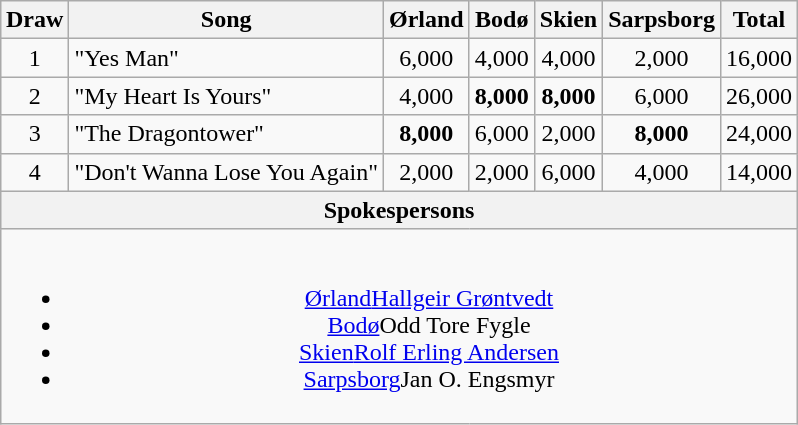<table class="wikitable collapsible" style="margin: 1em auto 1em auto; text-align:center;">
<tr>
<th>Draw</th>
<th>Song</th>
<th>Ørland</th>
<th>Bodø</th>
<th>Skien</th>
<th>Sarpsborg</th>
<th>Total</th>
</tr>
<tr>
<td>1</td>
<td style="text-align:left;">"Yes Man"</td>
<td>6,000</td>
<td>4,000</td>
<td>4,000</td>
<td>2,000</td>
<td>16,000</td>
</tr>
<tr>
<td>2</td>
<td style="text-align:left;">"My Heart Is Yours"</td>
<td>4,000</td>
<td><strong>8,000</strong></td>
<td><strong>8,000</strong></td>
<td>6,000</td>
<td>26,000</td>
</tr>
<tr>
<td>3</td>
<td style="text-align:left;">"The Dragontower"</td>
<td><strong>8,000</strong></td>
<td>6,000</td>
<td>2,000</td>
<td><strong>8,000</strong></td>
<td>24,000</td>
</tr>
<tr>
<td>4</td>
<td style="text-align:left;">"Don't Wanna Lose You Again"</td>
<td>2,000</td>
<td>2,000</td>
<td>6,000</td>
<td>4,000</td>
<td>14,000</td>
</tr>
<tr>
<th colspan="7">Spokespersons</th>
</tr>
<tr>
<td colspan="7"><br><ul><li><a href='#'>Ørland</a><a href='#'>Hallgeir Grøntvedt</a></li><li><a href='#'>Bodø</a>Odd Tore Fygle</li><li><a href='#'>Skien</a><a href='#'>Rolf Erling Andersen</a></li><li><a href='#'>Sarpsborg</a>Jan O. Engsmyr</li></ul></td>
</tr>
</table>
